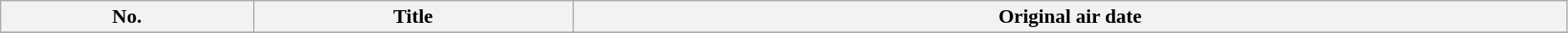<table class="wikitable plainrowheaders" style="width:99%;">
<tr>
<th>No.</th>
<th>Title</th>
<th>Original air date</th>
</tr>
<tr>
</tr>
</table>
